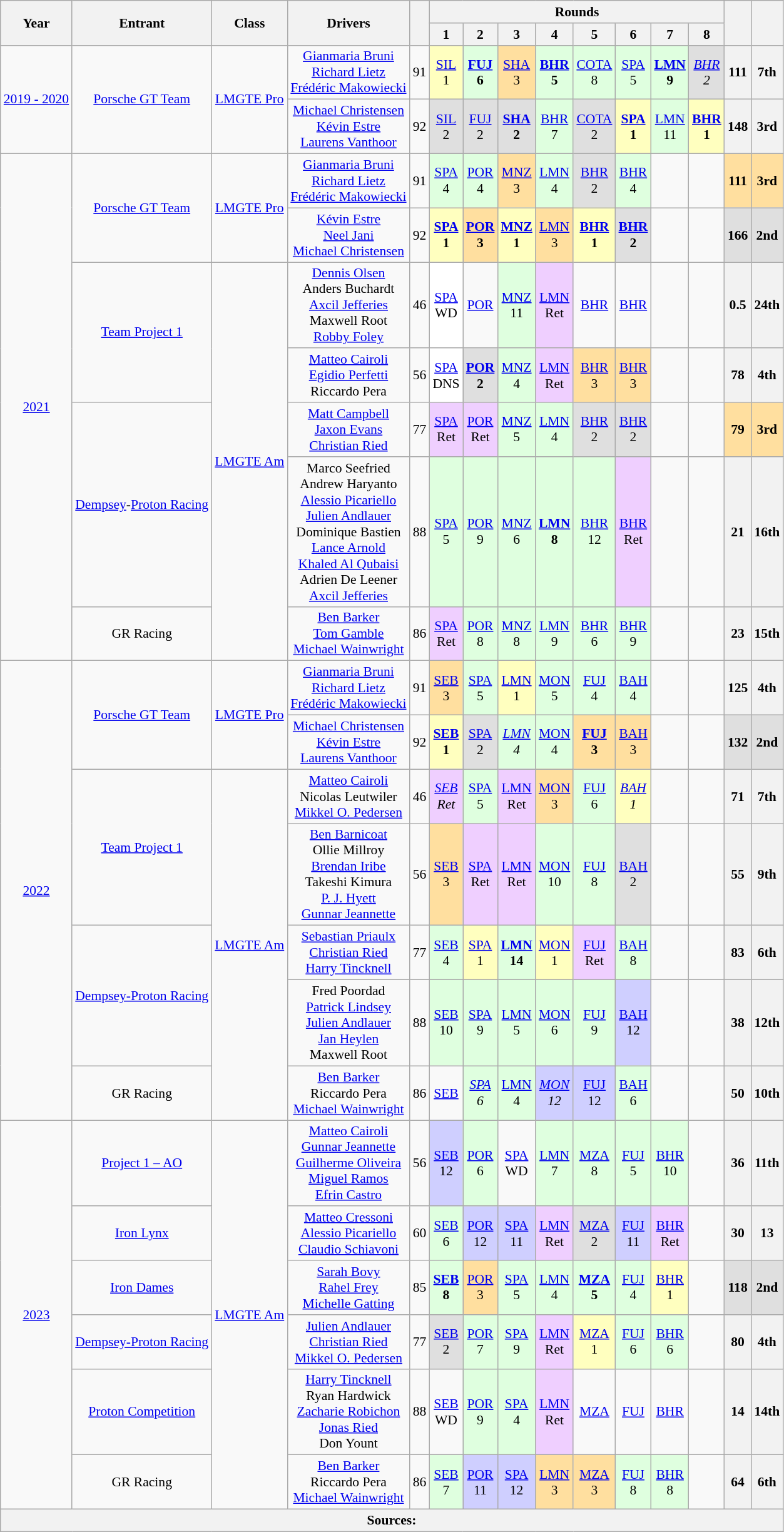<table class="wikitable" style="text-align:center; font-size:90%">
<tr>
<th rowspan="2">Year</th>
<th rowspan="2">Entrant</th>
<th rowspan="2">Class</th>
<th rowspan="2">Drivers</th>
<th rowspan="2"></th>
<th colspan="8">Rounds</th>
<th rowspan="2" scope="col"></th>
<th rowspan="2" scope="col"></th>
</tr>
<tr>
<th scope="col">1</th>
<th scope="col">2</th>
<th scope="col">3</th>
<th scope="col">4</th>
<th scope="col">5</th>
<th scope="col">6</th>
<th scope="col">7</th>
<th scope="col">8</th>
</tr>
<tr>
<td rowspan="2"><a href='#'>2019 - 2020</a></td>
<td rowspan="2"> <a href='#'>Porsche GT Team</a></td>
<td rowspan="2"><a href='#'>LMGTE Pro</a></td>
<td> <a href='#'>Gianmaria Bruni</a><br> <a href='#'>Richard Lietz</a><br> <a href='#'>Frédéric Makowiecki</a></td>
<td>91</td>
<td style="background:#FFFFBF;” "><a href='#'>SIL</a><br>1</td>
<td style="background:#dfffdf;"><strong><a href='#'>FUJ</a><br>6</strong></td>
<td style="background:#FFDF9F;” "><a href='#'>SHA</a><br>3</td>
<td style="background:#dfffdf;"><strong><a href='#'>BHR</a><br>5</strong></td>
<td style="background:#dfffdf;"><a href='#'>COTA</a><br>8</td>
<td style="background:#dfffdf;"><a href='#'>SPA</a><br>5</td>
<td style="background:#dfffdf;"><strong><a href='#'>LMN</a><br>9</strong></td>
<td style="background:#DFDFDF;” "><em><a href='#'>BHR</a><br>2</em></td>
<th>111</th>
<th>7th</th>
</tr>
<tr>
<td> <a href='#'>Michael Christensen</a><br> <a href='#'>Kévin Estre</a><br> <a href='#'>Laurens Vanthoor</a></td>
<td>92</td>
<td style="background:#DFDFDF;” "><a href='#'>SIL</a><br>2</td>
<td style="background:#DFDFDF;” "><a href='#'>FUJ</a><br>2</td>
<td style="background:#DFDFDF;” "><strong><a href='#'>SHA</a><br>2</strong></td>
<td style="background:#dfffdf;"><a href='#'>BHR</a><br>7</td>
<td style="background:#DFDFDF;” "><a href='#'>COTA</a><br>2</td>
<td style="background:#FFFFBF;” "><strong><a href='#'>SPA</a><br>1</strong></td>
<td style="background:#dfffdf;"><a href='#'>LMN</a><br>11</td>
<td style="background:#FFFFBF;”"><strong><a href='#'>BHR</a><br>1</strong></td>
<th>148</th>
<th>3rd</th>
</tr>
<tr>
<td rowspan="7"><a href='#'>2021</a></td>
<td rowspan="2"> <a href='#'>Porsche GT Team</a></td>
<td rowspan="2"><a href='#'>LMGTE Pro</a></td>
<td> <a href='#'>Gianmaria Bruni</a><br> <a href='#'>Richard Lietz</a><br> <a href='#'>Frédéric Makowiecki</a></td>
<td>91</td>
<td style="background:#dfffdf;"><a href='#'>SPA</a><br>4</td>
<td style="background:#dfffdf;"><a href='#'>POR</a><br>4</td>
<td style="background:#FFDF9F;"><a href='#'>MNZ</a><br>3</td>
<td style="background:#dfffdf;"><a href='#'>LMN</a><br>4</td>
<td style="background:#dfdfdf;"><a href='#'>BHR</a><br>2</td>
<td style="background:#dfffdf;” "><a href='#'>BHR</a><br>4</td>
<td></td>
<td></td>
<th style="background:#FFDF9F;">111</th>
<th style="background:#FFDF9F;">3rd</th>
</tr>
<tr>
<td> <a href='#'>Kévin Estre</a><br> <a href='#'>Neel Jani</a><br> <a href='#'>Michael Christensen</a></td>
<td>92</td>
<td style="background:#ffffbf;"><strong><a href='#'>SPA</a><br>1</strong></td>
<td style="background:#FFDF9F;"><strong><a href='#'>POR</a><br>3</strong></td>
<td style="background:#ffffbf;"><strong><a href='#'>MNZ</a><br>1</strong></td>
<td style="background:#FFDF9F;"><a href='#'>LMN</a><br>3</td>
<td style="background:#ffffbf;"><strong><a href='#'>BHR</a><br>1</strong></td>
<td style="background:#dfdfdf;"><strong><a href='#'>BHR</a><br>2</strong></td>
<td></td>
<td></td>
<th style="background:#dfdfdf;">166</th>
<th style="background:#dfdfdf;">2nd</th>
</tr>
<tr>
<td rowspan="2"> <a href='#'>Team Project 1</a></td>
<td rowspan="5"><a href='#'>LMGTE Am</a></td>
<td> <a href='#'>Dennis Olsen</a><br> Anders Buchardt<br> <a href='#'>Axcil Jefferies</a><br> Maxwell Root<br> <a href='#'>Robby Foley</a></td>
<td>46</td>
<td style="background:#ffffff;"><a href='#'>SPA</a><br>WD</td>
<td><a href='#'>POR</a></td>
<td style="background:#dfffdf;"><a href='#'>MNZ</a><br>11</td>
<td style="background:#efcfff;"><a href='#'>LMN</a><br>Ret</td>
<td><a href='#'>BHR</a></td>
<td><a href='#'>BHR</a></td>
<td></td>
<td></td>
<th>0.5</th>
<th>24th</th>
</tr>
<tr>
<td> <a href='#'>Matteo Cairoli</a><br> <a href='#'>Egidio Perfetti</a><br> Riccardo Pera</td>
<td>56</td>
<td style="background:#ffffff;"><a href='#'>SPA</a><br>DNS</td>
<td style="background:#dfdfdf;"><strong><a href='#'>POR</a><br>2</strong></td>
<td style="background:#dfffdf;"><a href='#'>MNZ</a><br>4</td>
<td style="background:#efcfff;"><a href='#'>LMN</a><br>Ret</td>
<td style="background:#ffdf9f;"><a href='#'>BHR</a><br>3</td>
<td style="background:#ffdf9f;"><a href='#'>BHR</a><br>3</td>
<td></td>
<td></td>
<th>78</th>
<th>4th</th>
</tr>
<tr>
<td rowspan="2"> <a href='#'>Dempsey</a>-<a href='#'>Proton Racing</a></td>
<td> <a href='#'>Matt Campbell</a><br> <a href='#'>Jaxon Evans</a><br> <a href='#'>Christian Ried</a></td>
<td>77</td>
<td style="background:#efcfff;"><a href='#'>SPA</a><br>Ret</td>
<td style="background:#efcfff;"><a href='#'>POR</a><br>Ret</td>
<td style="background:#dfffdf;"><a href='#'>MNZ</a><br>5</td>
<td style="background:#dfffdf;"><a href='#'>LMN</a><br>4</td>
<td style="background:#dfdfdf;"><a href='#'>BHR</a><br>2</td>
<td style="background:#dfdfdf;"><a href='#'>BHR</a><br>2</td>
<td></td>
<td></td>
<th style="background:#ffdf9f;">79</th>
<th style="background:#ffdf9f;">3rd</th>
</tr>
<tr>
<td> Marco Seefried<br> Andrew Haryanto<br> <a href='#'>Alessio Picariello</a><br> <a href='#'>Julien Andlauer</a><br> Dominique Bastien<br> <a href='#'>Lance Arnold</a><br> <a href='#'>Khaled Al Qubaisi</a><br> Adrien De Leener<br> <a href='#'>Axcil Jefferies</a></td>
<td>88</td>
<td style="background:#dfffdf;"><a href='#'>SPA</a><br>5</td>
<td style="background:#dfffdf;"><a href='#'>POR</a><br>9</td>
<td style="background:#dfffdf;"><a href='#'>MNZ</a><br>6</td>
<td style="background:#dfffdf;"><strong><a href='#'>LMN</a><br>8</strong></td>
<td style="background:#dfffdf;"><a href='#'>BHR</a><br>12</td>
<td style="background:#efcfff;"><a href='#'>BHR</a><br>Ret</td>
<td></td>
<td></td>
<th>21</th>
<th>16th</th>
</tr>
<tr>
<td> GR Racing</td>
<td> <a href='#'>Ben Barker</a><br> <a href='#'>Tom Gamble</a><br> <a href='#'>Michael Wainwright</a></td>
<td>86</td>
<td style="background:#efcfff;"><a href='#'>SPA</a><br>Ret</td>
<td style="background:#dfffdf;"><a href='#'>POR</a><br>8</td>
<td style="background:#dfffdf;"><a href='#'>MNZ</a><br>8</td>
<td style="background:#dfffdf;"><a href='#'>LMN</a><br>9</td>
<td style="background:#dfffdf;"><a href='#'>BHR</a><br>6</td>
<td style="background:#dfffdf;"><a href='#'>BHR</a><br>9</td>
<td></td>
<td></td>
<th>23</th>
<th>15th</th>
</tr>
<tr>
<td rowspan="7"><a href='#'>2022</a></td>
<td rowspan="2"> <a href='#'>Porsche GT Team</a></td>
<td rowspan="2"><a href='#'>LMGTE Pro</a></td>
<td> <a href='#'>Gianmaria Bruni</a><br> <a href='#'>Richard Lietz</a><br> <a href='#'>Frédéric Makowiecki</a></td>
<td>91</td>
<td style="background:#ffdf9f;"><a href='#'>SEB</a><br>3</td>
<td style="background:#dfffdf;"><a href='#'>SPA</a><br>5</td>
<td style="background:#ffffbf;"><a href='#'>LMN</a><br>1</td>
<td style="background:#dfffdf;"><a href='#'>MON</a><br>5</td>
<td style="background:#dfffdf;"><a href='#'>FUJ</a><br>4</td>
<td style="background:#dfffdf;"><a href='#'>BAH</a><br>4</td>
<td></td>
<td></td>
<th>125</th>
<th>4th</th>
</tr>
<tr>
<td> <a href='#'>Michael Christensen</a><br> <a href='#'>Kévin Estre</a><br> <a href='#'>Laurens Vanthoor</a></td>
<td>92</td>
<td style="background:#ffffbf;"><strong><a href='#'>SEB</a></strong> <strong><br>1</strong></td>
<td style="background:#dfdfdf;"><a href='#'>SPA</a><br>2</td>
<td style="background:#dfffdf;"><em><a href='#'>LMN</a></em> <em><br>4</em></td>
<td style="background:#dfffdf;"><a href='#'>MON</a><br>4</td>
<td style="background:#ffdf9f;"><strong><a href='#'>FUJ</a></strong> <strong><br>3</strong></td>
<td style="background:#ffdf9f;"><a href='#'>BAH</a><br>3</td>
<td></td>
<td></td>
<th style="background:#dfdfdf;">132</th>
<th style="background:#dfdfdf;">2nd</th>
</tr>
<tr>
<td rowspan="2"> <a href='#'>Team Project 1</a></td>
<td rowspan="5"><a href='#'>LMGTE Am</a></td>
<td> <a href='#'>Matteo Cairoli</a><br> Nicolas Leutwiler<br> <a href='#'>Mikkel O. Pedersen</a></td>
<td>46</td>
<td style="background:#efcfff;"><em><a href='#'>SEB</a><br>Ret</em></td>
<td style="background:#dfffdf;"><a href='#'>SPA</a><br>5</td>
<td style="background:#efcfff;"><a href='#'>LMN</a><br>Ret</td>
<td style="background:#ffdf9f;"><a href='#'>MON</a><br>3</td>
<td style="background:#dfffdf;"><a href='#'>FUJ</a><br>6</td>
<td style="background:#ffffbf;"><em><a href='#'>BAH</a><br>1</em></td>
<td></td>
<td></td>
<th>71</th>
<th>7th</th>
</tr>
<tr>
<td> <a href='#'>Ben Barnicoat</a><br> Ollie Millroy<br> <a href='#'>Brendan Iribe</a><br> Takeshi Kimura<br> <a href='#'>P. J. Hyett</a><br> <a href='#'>Gunnar Jeannette</a></td>
<td>56</td>
<td style="background:#ffdf9f;"><a href='#'>SEB</a><br>3</td>
<td style="background:#efcfff;"><a href='#'>SPA</a><br>Ret</td>
<td style="background:#efcfff;"><a href='#'>LMN</a><br>Ret</td>
<td style="background:#dfffdf;"><a href='#'>MON</a><br>10</td>
<td style="background:#dfffdf;"><a href='#'>FUJ</a><br>8</td>
<td style="background:#dfdfdf;"><a href='#'>BAH</a><br>2</td>
<td></td>
<td></td>
<th>55</th>
<th>9th</th>
</tr>
<tr>
<td rowspan="2"> <a href='#'>Dempsey-Proton Racing</a></td>
<td> <a href='#'>Sebastian Priaulx</a><br> <a href='#'>Christian Ried</a><br> <a href='#'>Harry Tincknell</a></td>
<td>77</td>
<td style="background:#dfffdf;"><a href='#'>SEB</a><br>4</td>
<td style="background:#ffffbf;"><a href='#'>SPA</a><br>1</td>
<td style="background:#dfffdf;"><strong><a href='#'>LMN</a><br>14</strong></td>
<td style="background:#ffffbf;"><a href='#'>MON</a><br>1</td>
<td style="background:#efcfff;"><a href='#'>FUJ</a><br>Ret</td>
<td style="background:#dfffdf;"><a href='#'>BAH</a><br>8</td>
<td></td>
<td></td>
<th>83</th>
<th>6th</th>
</tr>
<tr>
<td> Fred Poordad<br> <a href='#'>Patrick Lindsey</a><br> <a href='#'>Julien Andlauer</a><br> <a href='#'>Jan Heylen</a><br> Maxwell Root</td>
<td>88</td>
<td style="background:#dfffdf;"><a href='#'>SEB</a><br>10</td>
<td style="background:#dfffdf;"><a href='#'>SPA</a><br>9</td>
<td style="background:#dfffdf;"><a href='#'>LMN</a><br>5</td>
<td style="background:#dfffdf;"><a href='#'>MON</a><br>6</td>
<td style="background:#dfffdf;"><a href='#'>FUJ</a><br>9</td>
<td style="background:#cfcfff;"><a href='#'>BAH</a><br>12</td>
<td></td>
<td></td>
<th>38</th>
<th>12th</th>
</tr>
<tr>
<td> GR Racing</td>
<td> <a href='#'>Ben Barker</a><br> Riccardo Pera<br> <a href='#'>Michael Wainwright</a></td>
<td>86</td>
<td style="background:#;"><a href='#'>SEB</a></td>
<td style="background:#dfffdf;"><em><a href='#'>SPA</a><br>6</em></td>
<td style="background:#dfffdf;"><a href='#'>LMN</a><br>4</td>
<td style="background:#cfcfff;"><em><a href='#'>MON</a><br>12</em></td>
<td style="background:#cfcfff;"><a href='#'>FUJ</a><br>12</td>
<td style="background:#dfffdf;"><a href='#'>BAH</a><br>6</td>
<td></td>
<td></td>
<th>50</th>
<th>10th</th>
</tr>
<tr>
<td rowspan="6"><a href='#'>2023</a></td>
<td> <a href='#'>Project 1 – AO</a></td>
<td rowspan="6"><a href='#'>LMGTE Am</a></td>
<td> <a href='#'>Matteo Cairoli</a><br> <a href='#'>Gunnar Jeannette</a><br> <a href='#'>Guilherme Oliveira</a><br> <a href='#'>Miguel Ramos</a><br> <a href='#'>Efrin Castro</a></td>
<td>56</td>
<td style="background:#cfcfff;"><a href='#'>SEB</a><br>12</td>
<td style="background:#DFFFDF;"><a href='#'>POR</a><br>6</td>
<td style="background:#;”"><a href='#'>SPA</a><br>WD</td>
<td style="background:#DFFFDF;"><a href='#'>LMN</a><br>7</td>
<td style="background:#DFFFDF;"><a href='#'>MZA</a><br>8</td>
<td style="background:#DFFFDF;"><a href='#'>FUJ</a><br>5</td>
<td style="background:#DFFFDF;"><a href='#'>BHR</a><br>10</td>
<td></td>
<th>36</th>
<th>11th</th>
</tr>
<tr>
<td> <a href='#'>Iron Lynx</a></td>
<td> <a href='#'>Matteo Cressoni</a><br> <a href='#'>Alessio Picariello</a><br> <a href='#'>Claudio Schiavoni</a></td>
<td>60</td>
<td style="background:#DFFFDF;"><a href='#'>SEB</a><br>6</td>
<td style="background:#cfcfff;"><a href='#'>POR</a><br>12</td>
<td style="background:#cfcfff;"><a href='#'>SPA</a><br>11</td>
<td style="background:#EFCFFF;"><a href='#'>LMN</a><br>Ret</td>
<td style="background:#DFDFDF;”"><a href='#'>MZA</a><br>2</td>
<td style="background:#cfcfff;”"><a href='#'>FUJ</a><br>11</td>
<td style="background:#EFCFFF;"><a href='#'>BHR</a><br>Ret</td>
<td></td>
<th>30</th>
<th>13</th>
</tr>
<tr>
<td> <a href='#'>Iron Dames</a></td>
<td> <a href='#'>Sarah Bovy</a><br> <a href='#'>Rahel Frey</a><br> <a href='#'>Michelle Gatting</a></td>
<td>85</td>
<td style="background:#DFFFDF;"><strong><a href='#'>SEB</a><br>8</strong></td>
<td style="background:#FFDF9F;”"><a href='#'>POR</a><br>3</td>
<td style="background:#DFFFDF;"><a href='#'>SPA</a><br>5</td>
<td style="background:#DFFFDF;"><a href='#'>LMN</a><br>4</td>
<td style="background:#DFFFDF;"><strong><a href='#'>MZA</a><br>5</strong></td>
<td style="background:#DFFFDF;”"><a href='#'>FUJ</a><br>4</td>
<td style="background:#FFFFBF;”"><a href='#'>BHR</a><br>1</td>
<td></td>
<th style="background:#DFDFDF;”">118</th>
<th style="background:#DFDFDF;”">2nd</th>
</tr>
<tr>
<td> <a href='#'>Dempsey-Proton Racing</a></td>
<td> <a href='#'>Julien Andlauer</a><br> <a href='#'>Christian Ried</a><br> <a href='#'>Mikkel O. Pedersen</a></td>
<td>77</td>
<td style="background:#DFDFDF;”"><a href='#'>SEB</a><br>2</td>
<td style="background:#DFFFDF;"><a href='#'>POR</a><br>7</td>
<td style="background:#DFFFDF;"><a href='#'>SPA</a><br>9</td>
<td style="background:#EFCFFF;"><a href='#'>LMN</a><br>Ret</td>
<td style="background:#FFFFBF;”"><a href='#'>MZA</a><br>1</td>
<td style="background:#DFFFDF;"><a href='#'>FUJ</a><br>6</td>
<td style="background:#DFFFDF;"><a href='#'>BHR</a><br>6</td>
<td></td>
<th>80</th>
<th>4th</th>
</tr>
<tr>
<td> <a href='#'>Proton Competition</a></td>
<td> <a href='#'>Harry Tincknell</a><br> Ryan Hardwick<br> <a href='#'>Zacharie Robichon</a><br> <a href='#'>Jonas Ried</a><br> Don Yount</td>
<td>88</td>
<td style="background:#;”"><a href='#'>SEB</a><br>WD</td>
<td style="background:#DFFFDF;"><a href='#'>POR</a><br>9</td>
<td style="background:#DFFFDF;"><a href='#'>SPA</a><br>4</td>
<td style="background:#EFCFFF;"><a href='#'>LMN</a><br>Ret</td>
<td style="background:#;”"><a href='#'>MZA</a><br></td>
<td style="background:#;”"><a href='#'>FUJ</a><br></td>
<td style="background:#;”"><a href='#'>BHR</a><br></td>
<td></td>
<th>14</th>
<th>14th</th>
</tr>
<tr>
<td> GR Racing</td>
<td> <a href='#'>Ben Barker</a><br> Riccardo Pera<br> <a href='#'>Michael Wainwright</a></td>
<td>86</td>
<td style="background:#DFFFDF;"><a href='#'>SEB</a><br>7</td>
<td style="background:#cfcfff;"><a href='#'>POR</a><br>11</td>
<td style="background:#cfcfff;"><a href='#'>SPA</a><br>12</td>
<td style="background:#FFDF9F;”"><a href='#'>LMN</a><br>3</td>
<td style="background:#FFDF9F;”"><a href='#'>MZA</a><br>3</td>
<td style="background:#DFFFDF;"><a href='#'>FUJ</a><br>8</td>
<td style="background:#DFFFDF;"><a href='#'>BHR</a><br>8</td>
<td></td>
<th>64</th>
<th>6th</th>
</tr>
<tr>
<th colspan="15">Sources:</th>
</tr>
</table>
